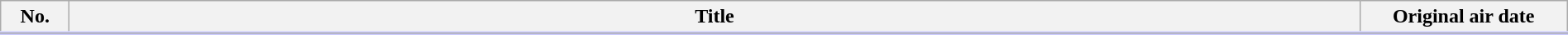<table class="wikitable" style="width:100%; margin:auto; background:#FFF;">
<tr style="border-bottom: 3px solid #CCF;">
<th style="width:3em;">No.</th>
<th>Title</th>
<th style="width:10em;">Original air date</th>
</tr>
<tr>
</tr>
</table>
